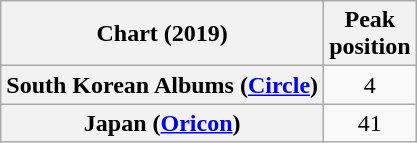<table class="wikitable plainrowheaders" style="text-align:center">
<tr>
<th scope="col">Chart (2019)</th>
<th scope="col">Peak<br>position</th>
</tr>
<tr>
<th scope="row">South Korean Albums (<a href='#'>Circle</a>)</th>
<td>4</td>
</tr>
<tr>
<th scope="row">Japan (<a href='#'>Oricon</a>)</th>
<td>41</td>
</tr>
</table>
